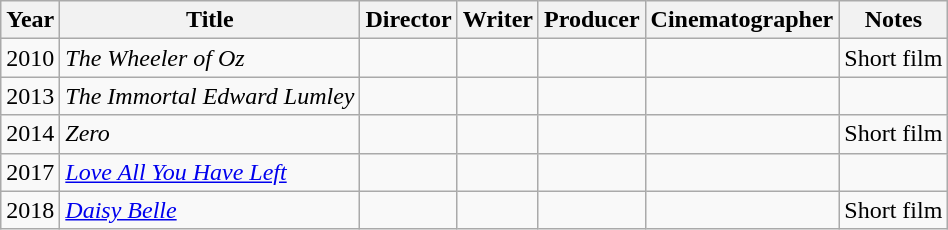<table class="wikitable">
<tr>
<th>Year</th>
<th>Title</th>
<th>Director</th>
<th>Writer</th>
<th>Producer</th>
<th>Cinematographer</th>
<th>Notes</th>
</tr>
<tr>
<td>2010</td>
<td><em>The Wheeler of Oz</em></td>
<td></td>
<td></td>
<td></td>
<td></td>
<td>Short film</td>
</tr>
<tr>
<td>2013</td>
<td><em>The Immortal Edward Lumley</em></td>
<td></td>
<td></td>
<td></td>
<td></td>
<td></td>
</tr>
<tr>
<td>2014</td>
<td><em>Zero</em></td>
<td></td>
<td></td>
<td></td>
<td></td>
<td>Short film</td>
</tr>
<tr>
<td>2017</td>
<td><em><a href='#'>Love All You Have Left</a></em></td>
<td></td>
<td></td>
<td></td>
<td></td>
<td></td>
</tr>
<tr>
<td>2018</td>
<td><em><a href='#'>Daisy Belle</a></em></td>
<td></td>
<td></td>
<td></td>
<td></td>
<td>Short film</td>
</tr>
</table>
